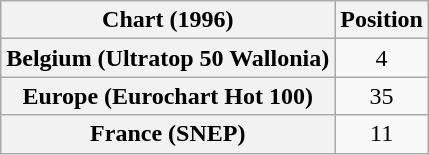<table class="wikitable sortable plainrowheaders" style="text-align:center">
<tr>
<th scope="col">Chart (1996)</th>
<th scope="col">Position</th>
</tr>
<tr>
<th scope="row">Belgium (Ultratop 50 Wallonia)</th>
<td>4</td>
</tr>
<tr>
<th scope="row">Europe (Eurochart Hot 100)</th>
<td>35</td>
</tr>
<tr>
<th scope="row">France (SNEP)</th>
<td>11</td>
</tr>
</table>
